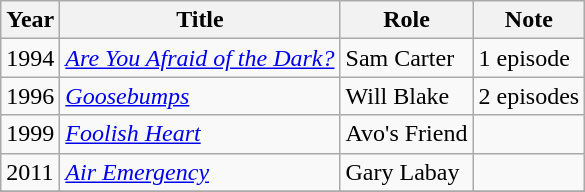<table class="wikitable sortable">
<tr style="vertical-align:bottom;">
<th>Year</th>
<th>Title</th>
<th>Role</th>
<th>Note</th>
</tr>
<tr>
<td>1994</td>
<td><em><a href='#'>Are You Afraid of the Dark?</a></em></td>
<td>Sam Carter</td>
<td>1 episode</td>
</tr>
<tr>
<td>1996</td>
<td><em><a href='#'>Goosebumps</a></em></td>
<td>Will Blake</td>
<td>2 episodes</td>
</tr>
<tr>
<td>1999</td>
<td><em><a href='#'>Foolish Heart</a></em></td>
<td>Avo's Friend</td>
<td></td>
</tr>
<tr>
<td>2011</td>
<td><em><a href='#'>Air Emergency</a></em></td>
<td>Gary Labay</td>
<td></td>
</tr>
<tr>
</tr>
</table>
